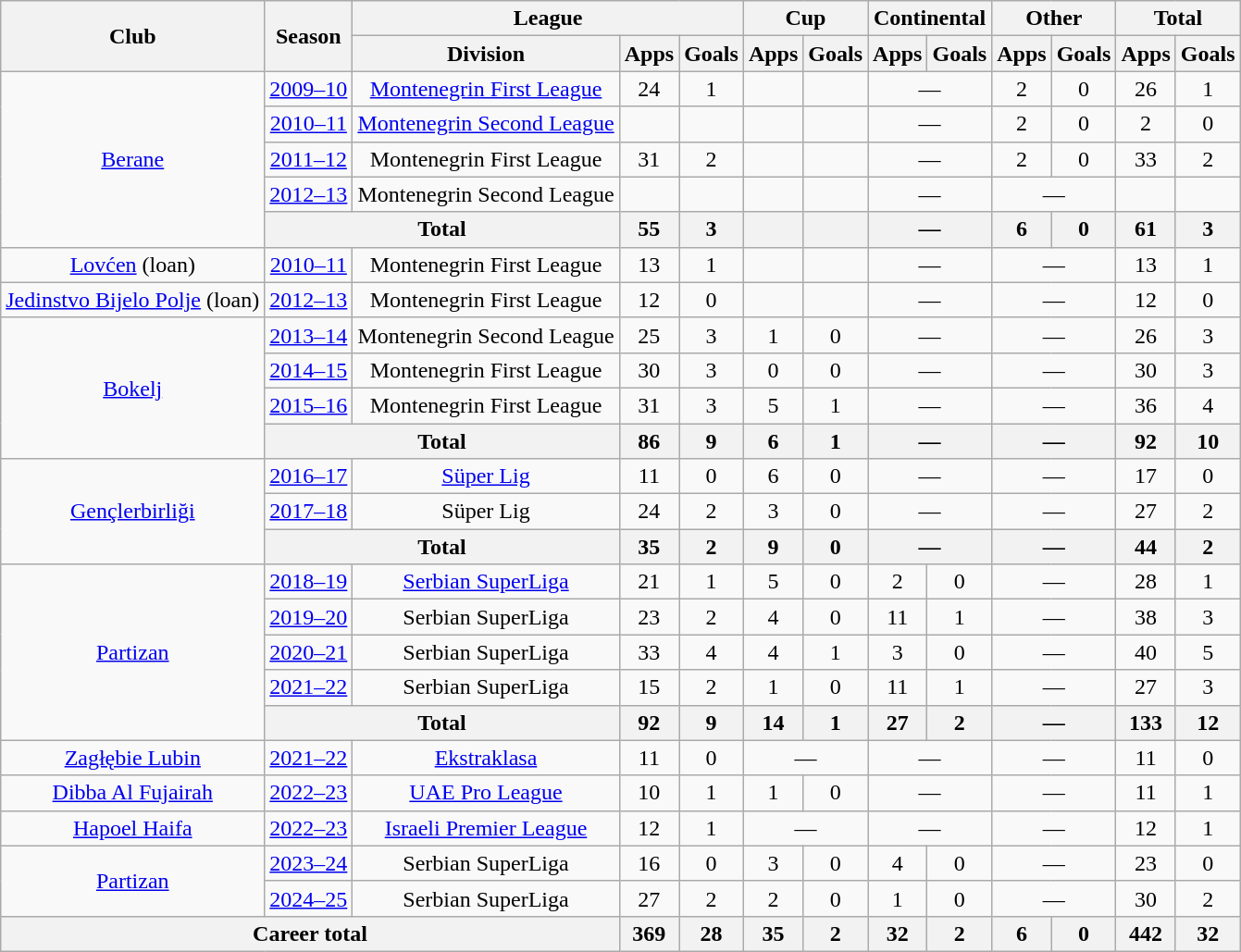<table class="wikitable" style="text-align:center">
<tr>
<th rowspan="2">Club</th>
<th rowspan="2">Season</th>
<th colspan="3">League</th>
<th colspan="2">Cup</th>
<th colspan="2">Continental</th>
<th colspan="2">Other</th>
<th colspan="2">Total</th>
</tr>
<tr>
<th>Division</th>
<th>Apps</th>
<th>Goals</th>
<th>Apps</th>
<th>Goals</th>
<th>Apps</th>
<th>Goals</th>
<th>Apps</th>
<th>Goals</th>
<th>Apps</th>
<th>Goals</th>
</tr>
<tr>
<td rowspan="5"><a href='#'>Berane</a></td>
<td><a href='#'>2009–10</a></td>
<td><a href='#'>Montenegrin First League</a></td>
<td>24</td>
<td>1</td>
<td></td>
<td></td>
<td colspan="2">—</td>
<td>2</td>
<td>0</td>
<td>26</td>
<td>1</td>
</tr>
<tr>
<td><a href='#'>2010–11</a></td>
<td><a href='#'>Montenegrin Second League</a></td>
<td></td>
<td></td>
<td></td>
<td></td>
<td colspan="2">—</td>
<td>2</td>
<td>0</td>
<td>2</td>
<td>0</td>
</tr>
<tr>
<td><a href='#'>2011–12</a></td>
<td>Montenegrin First League</td>
<td>31</td>
<td>2</td>
<td></td>
<td></td>
<td colspan="2">—</td>
<td>2</td>
<td>0</td>
<td>33</td>
<td>2</td>
</tr>
<tr>
<td><a href='#'>2012–13</a></td>
<td>Montenegrin Second League</td>
<td></td>
<td></td>
<td></td>
<td></td>
<td colspan="2">—</td>
<td colspan="2">—</td>
<td></td>
<td></td>
</tr>
<tr>
<th colspan="2">Total</th>
<th>55</th>
<th>3</th>
<th></th>
<th></th>
<th colspan="2">—</th>
<th>6</th>
<th>0</th>
<th>61</th>
<th>3</th>
</tr>
<tr>
<td><a href='#'>Lovćen</a> (loan)</td>
<td><a href='#'>2010–11</a></td>
<td>Montenegrin First League</td>
<td>13</td>
<td>1</td>
<td></td>
<td></td>
<td colspan="2">—</td>
<td colspan="2">—</td>
<td>13</td>
<td>1</td>
</tr>
<tr>
<td><a href='#'>Jedinstvo Bijelo Polje</a> (loan)</td>
<td><a href='#'>2012–13</a></td>
<td>Montenegrin First League</td>
<td>12</td>
<td>0</td>
<td></td>
<td></td>
<td colspan="2">—</td>
<td colspan="2">—</td>
<td>12</td>
<td>0</td>
</tr>
<tr>
<td rowspan="4"><a href='#'>Bokelj</a></td>
<td><a href='#'>2013–14</a></td>
<td>Montenegrin Second League</td>
<td>25</td>
<td>3</td>
<td>1</td>
<td>0</td>
<td colspan="2">—</td>
<td colspan="2">—</td>
<td>26</td>
<td>3</td>
</tr>
<tr>
<td><a href='#'>2014–15</a></td>
<td>Montenegrin First League</td>
<td>30</td>
<td>3</td>
<td>0</td>
<td>0</td>
<td colspan="2">—</td>
<td colspan="2">—</td>
<td>30</td>
<td>3</td>
</tr>
<tr>
<td><a href='#'>2015–16</a></td>
<td>Montenegrin First League</td>
<td>31</td>
<td>3</td>
<td>5</td>
<td>1</td>
<td colspan="2">—</td>
<td colspan="2">—</td>
<td>36</td>
<td>4</td>
</tr>
<tr>
<th colspan="2">Total</th>
<th>86</th>
<th>9</th>
<th>6</th>
<th>1</th>
<th colspan="2">—</th>
<th colspan="2">—</th>
<th>92</th>
<th>10</th>
</tr>
<tr>
<td rowspan="3"><a href='#'>Gençlerbirliği</a></td>
<td><a href='#'>2016–17</a></td>
<td><a href='#'>Süper Lig</a></td>
<td>11</td>
<td>0</td>
<td>6</td>
<td>0</td>
<td colspan="2">—</td>
<td colspan="2">—</td>
<td>17</td>
<td>0</td>
</tr>
<tr>
<td><a href='#'>2017–18</a></td>
<td>Süper Lig</td>
<td>24</td>
<td>2</td>
<td>3</td>
<td>0</td>
<td colspan="2">—</td>
<td colspan="2">—</td>
<td>27</td>
<td>2</td>
</tr>
<tr>
<th colspan="2">Total</th>
<th>35</th>
<th>2</th>
<th>9</th>
<th>0</th>
<th colspan="2">—</th>
<th colspan="2">—</th>
<th>44</th>
<th>2</th>
</tr>
<tr>
<td rowspan="5"><a href='#'>Partizan</a></td>
<td><a href='#'>2018–19</a></td>
<td><a href='#'>Serbian SuperLiga</a></td>
<td>21</td>
<td>1</td>
<td>5</td>
<td>0</td>
<td>2</td>
<td>0</td>
<td colspan="2">—</td>
<td>28</td>
<td>1</td>
</tr>
<tr>
<td><a href='#'>2019–20</a></td>
<td>Serbian SuperLiga</td>
<td>23</td>
<td>2</td>
<td>4</td>
<td>0</td>
<td>11</td>
<td>1</td>
<td colspan="2">—</td>
<td>38</td>
<td>3</td>
</tr>
<tr>
<td><a href='#'>2020–21</a></td>
<td>Serbian SuperLiga</td>
<td>33</td>
<td>4</td>
<td>4</td>
<td>1</td>
<td>3</td>
<td>0</td>
<td colspan="2">—</td>
<td>40</td>
<td>5</td>
</tr>
<tr>
<td><a href='#'>2021–22</a></td>
<td>Serbian SuperLiga</td>
<td>15</td>
<td>2</td>
<td>1</td>
<td>0</td>
<td>11</td>
<td>1</td>
<td colspan="2">—</td>
<td>27</td>
<td>3</td>
</tr>
<tr>
<th colspan="2">Total</th>
<th>92</th>
<th>9</th>
<th>14</th>
<th>1</th>
<th>27</th>
<th>2</th>
<th colspan="2">—</th>
<th>133</th>
<th>12</th>
</tr>
<tr>
<td><a href='#'>Zagłębie Lubin</a></td>
<td><a href='#'>2021–22</a></td>
<td><a href='#'>Ekstraklasa</a></td>
<td>11</td>
<td>0</td>
<td colspan="2">—</td>
<td colspan="2">—</td>
<td colspan="2">—</td>
<td>11</td>
<td>0</td>
</tr>
<tr>
<td><a href='#'>Dibba Al Fujairah</a></td>
<td><a href='#'>2022–23</a></td>
<td><a href='#'>UAE Pro League</a></td>
<td>10</td>
<td>1</td>
<td>1</td>
<td>0</td>
<td colspan="2">—</td>
<td colspan="2">—</td>
<td>11</td>
<td>1</td>
</tr>
<tr>
<td><a href='#'>Hapoel Haifa</a></td>
<td><a href='#'>2022–23</a></td>
<td><a href='#'>Israeli Premier League</a></td>
<td>12</td>
<td>1</td>
<td colspan="2">—</td>
<td colspan="2">—</td>
<td colspan="2">—</td>
<td>12</td>
<td>1</td>
</tr>
<tr>
<td rowspan="2"><a href='#'>Partizan</a></td>
<td><a href='#'>2023–24</a></td>
<td>Serbian SuperLiga</td>
<td>16</td>
<td>0</td>
<td>3</td>
<td>0</td>
<td>4</td>
<td>0</td>
<td colspan="2">—</td>
<td>23</td>
<td>0</td>
</tr>
<tr>
<td><a href='#'>2024–25</a></td>
<td>Serbian SuperLiga</td>
<td>27</td>
<td>2</td>
<td>2</td>
<td>0</td>
<td>1</td>
<td>0</td>
<td colspan="2">—</td>
<td>30</td>
<td>2</td>
</tr>
<tr>
<th colspan="3">Career total</th>
<th>369</th>
<th>28</th>
<th>35</th>
<th>2</th>
<th>32</th>
<th>2</th>
<th>6</th>
<th>0</th>
<th>442</th>
<th>32</th>
</tr>
</table>
